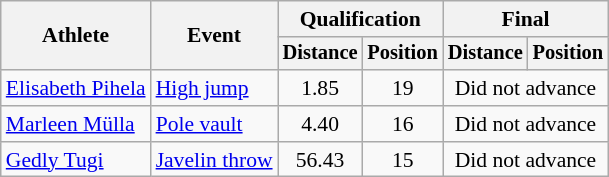<table class=wikitable style=font-size:90%>
<tr>
<th rowspan=2>Athlete</th>
<th rowspan=2>Event</th>
<th colspan=2>Qualification</th>
<th colspan=2>Final</th>
</tr>
<tr style=font-size:95%>
<th>Distance</th>
<th>Position</th>
<th>Distance</th>
<th>Position</th>
</tr>
<tr align=center>
<td align=left><a href='#'>Elisabeth Pihela</a></td>
<td align=left><a href='#'>High jump</a></td>
<td>1.85</td>
<td>19</td>
<td colspan=2>Did not advance</td>
</tr>
<tr align=center>
<td align=left><a href='#'>Marleen Mülla</a></td>
<td align=left><a href='#'>Pole vault</a></td>
<td>4.40</td>
<td>16</td>
<td colspan=2>Did not advance</td>
</tr>
<tr align=center>
<td align=left><a href='#'>Gedly Tugi</a></td>
<td align=left><a href='#'>Javelin throw</a></td>
<td>56.43</td>
<td>15</td>
<td colspan=2>Did not advance</td>
</tr>
</table>
